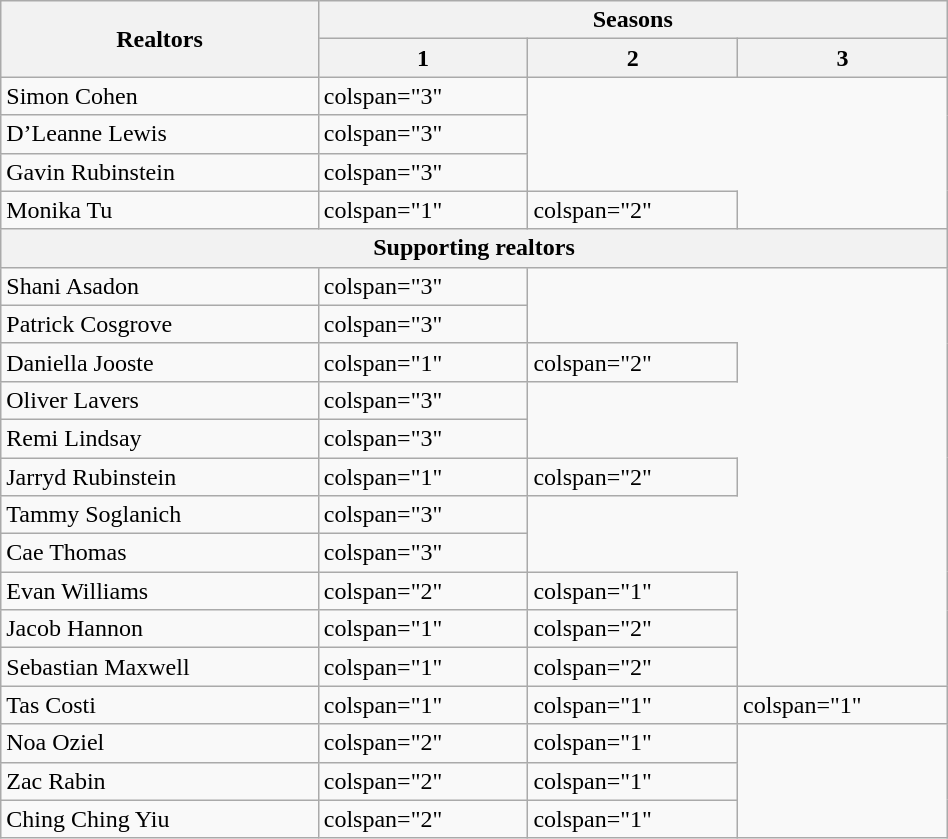<table class="wikitable plainrowheaders" width=50%>
<tr>
<th scope=col rowspan=2 width=20%>Realtors</th>
<th scope=col colspan=3>Seasons</th>
</tr>
<tr>
<th scope=col width=12.5%>1</th>
<th scope=col width=12.5%>2</th>
<th scope=col width=12.5%>3</th>
</tr>
<tr>
<td>Simon Cohen</td>
<td>colspan="3" </td>
</tr>
<tr>
<td>D’Leanne Lewis</td>
<td>colspan="3" </td>
</tr>
<tr>
<td>Gavin Rubinstein</td>
<td>colspan="3" </td>
</tr>
<tr>
<td>Monika Tu</td>
<td>colspan="1" </td>
<td>colspan="2" </td>
</tr>
<tr>
<th colspan="4">Supporting realtors</th>
</tr>
<tr>
<td>Shani Asadon</td>
<td>colspan="3" </td>
</tr>
<tr>
<td>Patrick Cosgrove</td>
<td>colspan="3" </td>
</tr>
<tr>
<td>Daniella Jooste</td>
<td>colspan="1" </td>
<td>colspan="2" </td>
</tr>
<tr>
<td>Oliver Lavers</td>
<td>colspan="3" </td>
</tr>
<tr>
<td>Remi Lindsay</td>
<td>colspan="3" </td>
</tr>
<tr>
<td>Jarryd Rubinstein</td>
<td>colspan="1" </td>
<td>colspan="2" </td>
</tr>
<tr>
<td>Tammy Soglanich</td>
<td>colspan="3" </td>
</tr>
<tr>
<td>Cae Thomas</td>
<td>colspan="3" </td>
</tr>
<tr>
<td>Evan Williams</td>
<td>colspan="2" </td>
<td>colspan="1" </td>
</tr>
<tr>
<td>Jacob Hannon</td>
<td>colspan="1" </td>
<td>colspan="2" </td>
</tr>
<tr>
<td>Sebastian Maxwell</td>
<td>colspan="1" </td>
<td>colspan="2" </td>
</tr>
<tr>
<td>Tas Costi</td>
<td>colspan="1" </td>
<td>colspan="1" </td>
<td>colspan="1" </td>
</tr>
<tr>
<td>Noa Oziel</td>
<td>colspan="2" </td>
<td>colspan="1" </td>
</tr>
<tr>
<td>Zac Rabin</td>
<td>colspan="2" </td>
<td>colspan="1" </td>
</tr>
<tr>
<td>Ching Ching Yiu</td>
<td>colspan="2" </td>
<td>colspan="1" </td>
</tr>
</table>
